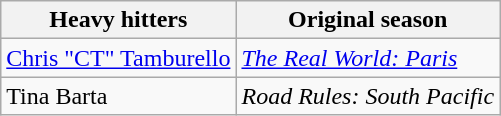<table class="wikitable">
<tr>
<th>Heavy hitters</th>
<th>Original season</th>
</tr>
<tr>
<td nowrap><a href='#'>Chris "CT" Tamburello</a></td>
<td nowrap><em><a href='#'>The Real World: Paris</a></em></td>
</tr>
<tr>
<td>Tina Barta</td>
<td nowrap><em>Road Rules: South Pacific</em></td>
</tr>
</table>
